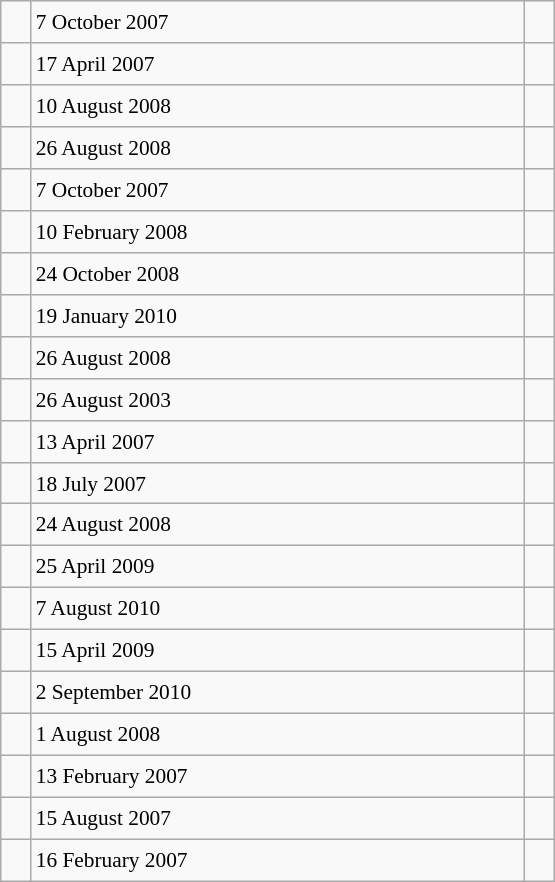<table class="wikitable" style="font-size: 89%; float: left; width: 26em; margin-right: 1em; height: 588px">
<tr>
<td></td>
<td>7 October 2007</td>
<td></td>
</tr>
<tr>
<td></td>
<td>17 April 2007</td>
<td></td>
</tr>
<tr>
<td></td>
<td>10 August 2008</td>
<td></td>
</tr>
<tr>
<td></td>
<td>26 August 2008</td>
<td></td>
</tr>
<tr>
<td></td>
<td>7 October 2007</td>
<td></td>
</tr>
<tr>
<td></td>
<td>10 February 2008</td>
<td></td>
</tr>
<tr>
<td></td>
<td>24 October 2008</td>
<td></td>
</tr>
<tr>
<td></td>
<td>19 January 2010</td>
<td></td>
</tr>
<tr>
<td></td>
<td>26 August 2008</td>
<td></td>
</tr>
<tr>
<td></td>
<td>26 August 2003</td>
<td></td>
</tr>
<tr>
<td></td>
<td>13 April 2007</td>
<td></td>
</tr>
<tr>
<td></td>
<td>18 July 2007</td>
<td></td>
</tr>
<tr>
<td></td>
<td>24 August 2008</td>
<td></td>
</tr>
<tr>
<td></td>
<td>25 April 2009</td>
<td></td>
</tr>
<tr>
<td></td>
<td>7 August 2010</td>
<td></td>
</tr>
<tr>
<td></td>
<td>15 April 2009</td>
<td></td>
</tr>
<tr>
<td></td>
<td>2 September 2010</td>
<td></td>
</tr>
<tr>
<td></td>
<td>1 August 2008</td>
<td></td>
</tr>
<tr>
<td></td>
<td>13 February 2007</td>
<td></td>
</tr>
<tr>
<td></td>
<td>15 August 2007</td>
<td></td>
</tr>
<tr>
<td></td>
<td>16 February 2007</td>
<td></td>
</tr>
</table>
